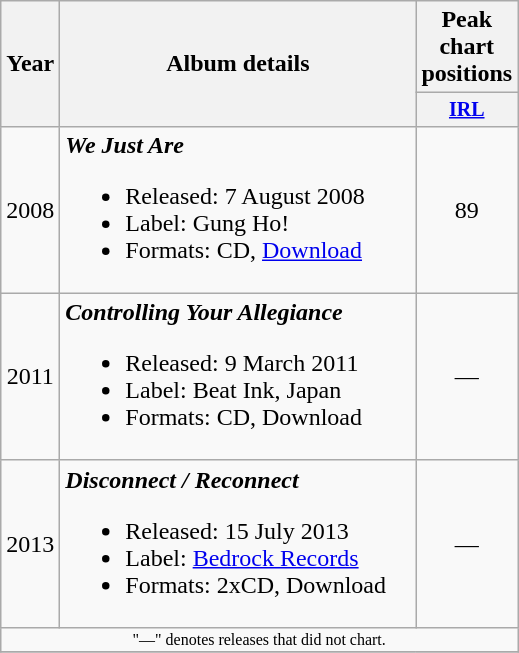<table class="wikitable" style="text-align: center; ">
<tr>
<th rowspan="2">Year</th>
<th rowspan="2" width="230">Album details</th>
<th colspan="1">Peak chart positions</th>
</tr>
<tr style="font-size: smaller; ">
<th width="30"><a href='#'>IRL</a><br></th>
</tr>
<tr>
<td>2008</td>
<td align="left"><strong><em>We Just Are</em></strong><br><ul><li>Released: 7 August 2008</li><li>Label: Gung Ho!</li><li>Formats: CD, <a href='#'>Download</a></li></ul></td>
<td>89</td>
</tr>
<tr>
<td>2011</td>
<td align="left"><strong><em>Controlling Your Allegiance</em></strong><br><ul><li>Released: 9 March 2011</li><li>Label: Beat Ink, Japan</li><li>Formats: CD, Download</li></ul></td>
<td>—</td>
</tr>
<tr>
<td>2013</td>
<td align="left"><strong><em>Disconnect / Reconnect</em></strong><br><ul><li>Released: 15 July 2013</li><li>Label: <a href='#'>Bedrock Records</a></li><li>Formats: 2xCD, Download</li></ul></td>
<td>—</td>
</tr>
<tr>
<td align="center" colspan="6" style="font-size: 8pt">"—" denotes releases that did not chart.</td>
</tr>
<tr>
</tr>
</table>
